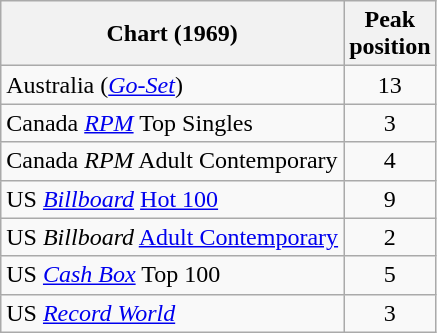<table class="wikitable sortable">
<tr>
<th align="left">Chart (1969)</th>
<th align="left">Peak<br>position</th>
</tr>
<tr>
<td>Australia (<em><a href='#'>Go-Set</a></em>)</td>
<td style="text-align:center;">13</td>
</tr>
<tr>
<td>Canada <a href='#'><em>RPM</em></a> Top Singles</td>
<td style="text-align:center;">3</td>
</tr>
<tr>
<td>Canada <em>RPM</em> Adult Contemporary</td>
<td style="text-align:center;">4</td>
</tr>
<tr>
<td>US <em><a href='#'>Billboard</a></em> <a href='#'>Hot 100</a></td>
<td style="text-align:center;">9</td>
</tr>
<tr>
<td>US <em>Billboard</em> <a href='#'>Adult Contemporary</a></td>
<td style="text-align:center;">2</td>
</tr>
<tr>
<td>US <a href='#'><em>Cash Box</em></a> Top 100</td>
<td style="text-align:center;">5</td>
</tr>
<tr>
<td>US <em><a href='#'>Record World</a></em> </td>
<td style="text-align:center;">3</td>
</tr>
</table>
